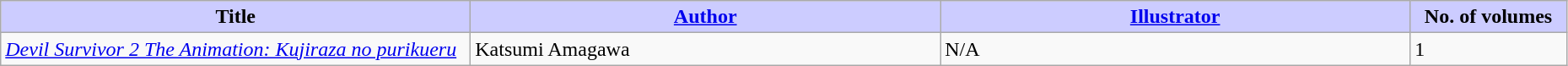<table class="wikitable" style="width: 98%;">
<tr>
<th width=30% style="background:#ccf;">Title</th>
<th width=30% style="background:#ccf;"><a href='#'>Author</a></th>
<th width=30% style="background:#ccf;"><a href='#'>Illustrator</a></th>
<th width=30% style="background:#ccf;">No. of volumes</th>
</tr>
<tr>
<td><em><a href='#'>Devil Survivor 2 The Animation:
Kujiraza no purikueru</a></em></td>
<td>Katsumi Amagawa</td>
<td>N/A</td>
<td>1</td>
</tr>
</table>
